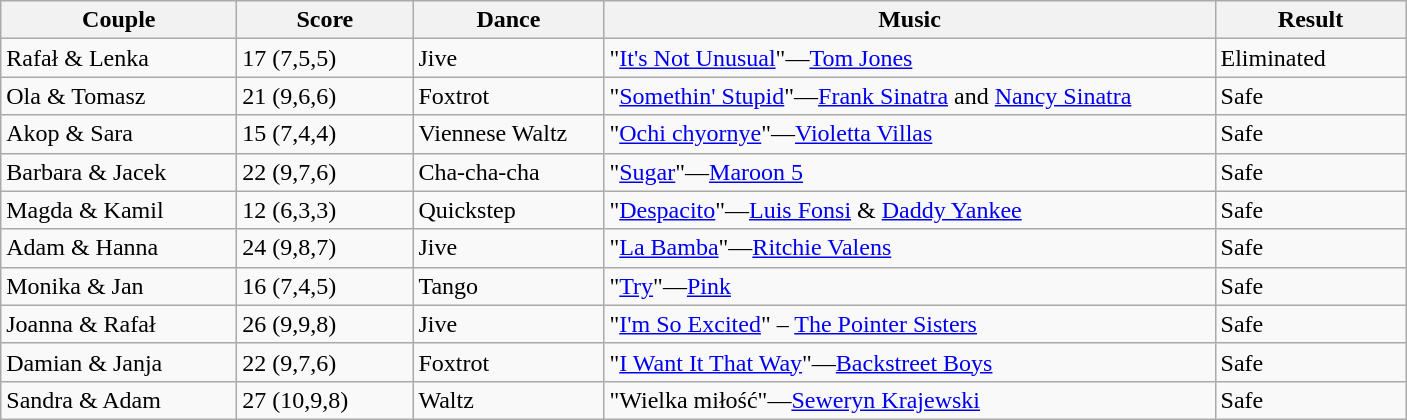<table class="wikitable">
<tr>
<th style="width:150px;">Couple</th>
<th style="width:110px;">Score</th>
<th style="width:120px;">Dance</th>
<th style="width:400px;">Music</th>
<th style="width:120px;">Result</th>
</tr>
<tr>
<td>Rafał & Lenka</td>
<td>17 (7,5,5)</td>
<td>Jive</td>
<td>"<a href='#'>It's Not Unusual</a>"—<a href='#'>Tom Jones</a></td>
<td>Eliminated</td>
</tr>
<tr>
<td>Ola & Tomasz</td>
<td>21 (9,6,6)</td>
<td>Foxtrot</td>
<td>"<a href='#'>Somethin' Stupid</a>"—<a href='#'>Frank Sinatra</a> and <a href='#'>Nancy Sinatra</a></td>
<td>Safe</td>
</tr>
<tr>
<td>Akop & Sara</td>
<td>15 (7,4,4)</td>
<td>Viennese Waltz</td>
<td>"<a href='#'>Ochi chyornye</a>"—<a href='#'>Violetta Villas</a></td>
<td>Safe</td>
</tr>
<tr>
<td>Barbara & Jacek</td>
<td>22 (9,7,6)</td>
<td>Cha-cha-cha</td>
<td>"<a href='#'>Sugar</a>"—<a href='#'>Maroon 5</a></td>
<td>Safe</td>
</tr>
<tr>
<td>Magda & Kamil</td>
<td>12 (6,3,3)</td>
<td>Quickstep</td>
<td>"<a href='#'>Despacito</a>"—<a href='#'>Luis Fonsi</a> & <a href='#'>Daddy Yankee</a></td>
<td>Safe</td>
</tr>
<tr>
<td>Adam & Hanna</td>
<td>24 (9,8,7)</td>
<td>Jive</td>
<td>"<a href='#'>La Bamba</a>"—<a href='#'>Ritchie Valens</a></td>
<td>Safe</td>
</tr>
<tr>
<td>Monika & Jan</td>
<td>16 (7,4,5)</td>
<td>Tango</td>
<td>"<a href='#'>Try</a>"—<a href='#'>Pink</a></td>
<td>Safe</td>
</tr>
<tr>
<td>Joanna & Rafał</td>
<td>26 (9,9,8)</td>
<td>Jive</td>
<td>"<a href='#'>I'm So Excited</a>" – <a href='#'>The Pointer Sisters</a></td>
<td>Safe</td>
</tr>
<tr>
<td>Damian & Janja</td>
<td>22 (9,7,6)</td>
<td>Foxtrot</td>
<td>"<a href='#'>I Want It That Way</a>"—<a href='#'>Backstreet Boys</a></td>
<td>Safe</td>
</tr>
<tr>
<td>Sandra & Adam</td>
<td>27 (10,9,8)</td>
<td>Waltz</td>
<td>"Wielka miłość"—<a href='#'>Seweryn Krajewski</a></td>
<td>Safe</td>
</tr>
</table>
